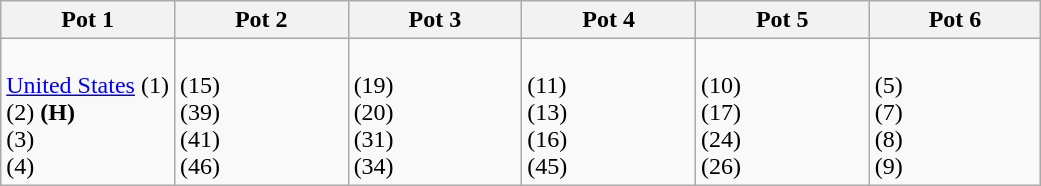<table class=wikitable>
<tr>
<th width=16.7%>Pot 1</th>
<th width=16.7%>Pot 2</th>
<th width=16.7%>Pot 3</th>
<th width=16.7%>Pot 4</th>
<th width=16.7%>Pot 5</th>
<th width=16.7%>Pot 6</th>
</tr>
<tr>
<td><br> <a href='#'>United States</a> (1)<br>
 (2) <strong>(H)</strong><br> 
 (3)<br>
 (4)</td>
<td><br> (15)<br>
 (39)<br>
 (41)<br>
 (46)</td>
<td><br> (19)<br>
 (20)<br>
 (31)<br>
 (34)</td>
<td><br> (11)<br>
 (13)<br>
 (16)<br>
 (45)</td>
<td><br> (10)<br>
 (17)<br>
 (24)<br>
 (26)</td>
<td><br> (5)<br>
 (7)<br>
 (8)<br>
 (9)</td>
</tr>
</table>
